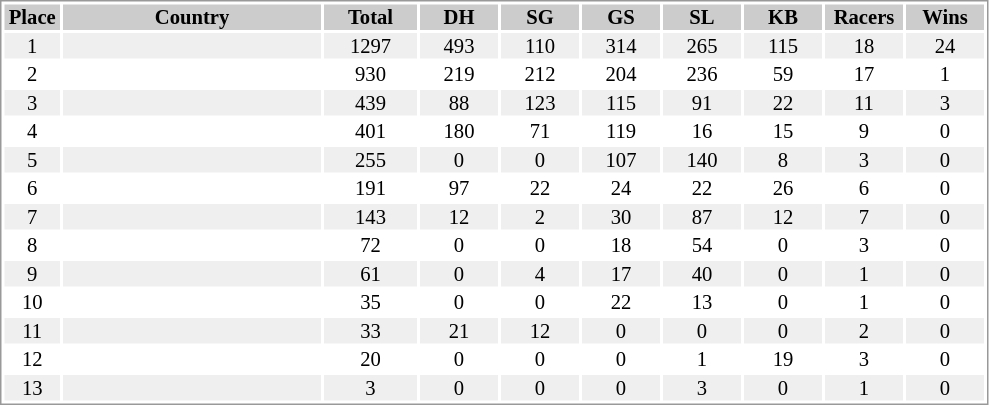<table border="0" style="border: 1px solid #999; background-color:#FFFFFF; text-align:center; font-size:86%; line-height:15px;">
<tr align="center" bgcolor="#CCCCCC">
<th width=35>Place</th>
<th width=170>Country</th>
<th width=60>Total</th>
<th width=50>DH</th>
<th width=50>SG</th>
<th width=50>GS</th>
<th width=50>SL</th>
<th width=50>KB</th>
<th width=50>Racers</th>
<th width=50>Wins</th>
</tr>
<tr bgcolor="#EFEFEF">
<td>1</td>
<td align="left"></td>
<td>1297</td>
<td>493</td>
<td>110</td>
<td>314</td>
<td>265</td>
<td>115</td>
<td>18</td>
<td>24</td>
</tr>
<tr>
<td>2</td>
<td align="left"></td>
<td>930</td>
<td>219</td>
<td>212</td>
<td>204</td>
<td>236</td>
<td>59</td>
<td>17</td>
<td>1</td>
</tr>
<tr bgcolor="#EFEFEF">
<td>3</td>
<td align="left"></td>
<td>439</td>
<td>88</td>
<td>123</td>
<td>115</td>
<td>91</td>
<td>22</td>
<td>11</td>
<td>3</td>
</tr>
<tr>
<td>4</td>
<td align="left"></td>
<td>401</td>
<td>180</td>
<td>71</td>
<td>119</td>
<td>16</td>
<td>15</td>
<td>9</td>
<td>0</td>
</tr>
<tr bgcolor="#EFEFEF">
<td>5</td>
<td align="left"></td>
<td>255</td>
<td>0</td>
<td>0</td>
<td>107</td>
<td>140</td>
<td>8</td>
<td>3</td>
<td>0</td>
</tr>
<tr>
<td>6</td>
<td align="left"></td>
<td>191</td>
<td>97</td>
<td>22</td>
<td>24</td>
<td>22</td>
<td>26</td>
<td>6</td>
<td>0</td>
</tr>
<tr bgcolor="#EFEFEF">
<td>7</td>
<td align="left"></td>
<td>143</td>
<td>12</td>
<td>2</td>
<td>30</td>
<td>87</td>
<td>12</td>
<td>7</td>
<td>0</td>
</tr>
<tr>
<td>8</td>
<td align="left"></td>
<td>72</td>
<td>0</td>
<td>0</td>
<td>18</td>
<td>54</td>
<td>0</td>
<td>3</td>
<td>0</td>
</tr>
<tr bgcolor="#EFEFEF">
<td>9</td>
<td align="left"></td>
<td>61</td>
<td>0</td>
<td>4</td>
<td>17</td>
<td>40</td>
<td>0</td>
<td>1</td>
<td>0</td>
</tr>
<tr>
<td>10</td>
<td align="left"></td>
<td>35</td>
<td>0</td>
<td>0</td>
<td>22</td>
<td>13</td>
<td>0</td>
<td>1</td>
<td>0</td>
</tr>
<tr bgcolor="#EFEFEF">
<td>11</td>
<td align="left"></td>
<td>33</td>
<td>21</td>
<td>12</td>
<td>0</td>
<td>0</td>
<td>0</td>
<td>2</td>
<td>0</td>
</tr>
<tr>
<td>12</td>
<td align="left"></td>
<td>20</td>
<td>0</td>
<td>0</td>
<td>0</td>
<td>1</td>
<td>19</td>
<td>3</td>
<td>0</td>
</tr>
<tr bgcolor="#EFEFEF">
<td>13</td>
<td align="left"></td>
<td>3</td>
<td>0</td>
<td>0</td>
<td>0</td>
<td>3</td>
<td>0</td>
<td>1</td>
<td>0</td>
</tr>
</table>
